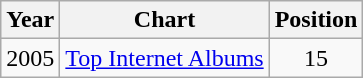<table class=wikitable>
<tr>
<th>Year</th>
<th>Chart</th>
<th>Position</th>
</tr>
<tr>
<td>2005</td>
<td><a href='#'>Top Internet Albums</a></td>
<td align=center>15</td>
</tr>
</table>
